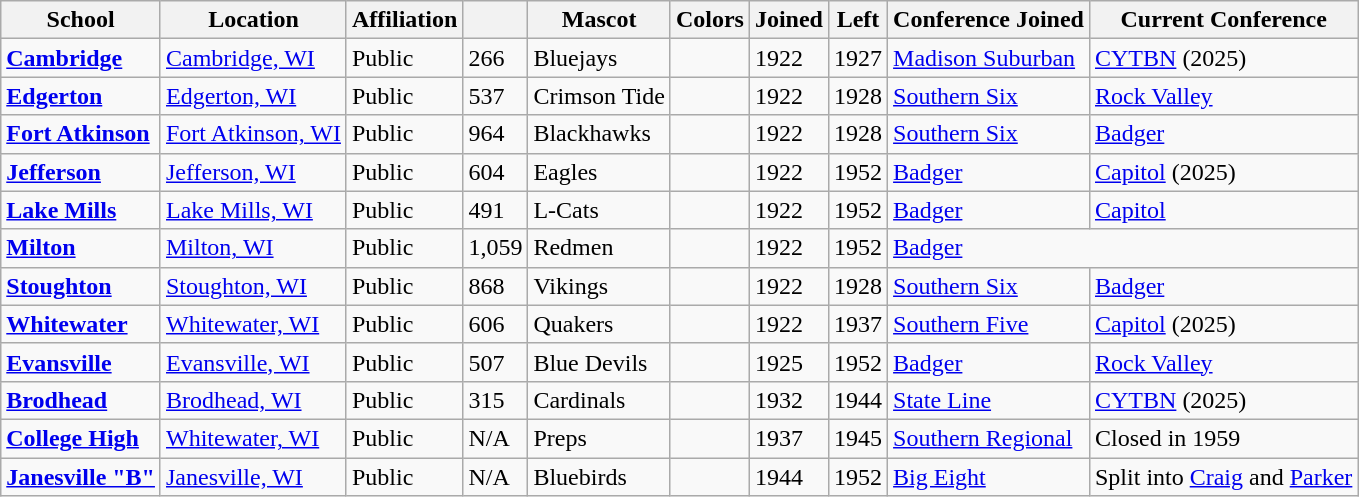<table class="wikitable sortable">
<tr>
<th>School</th>
<th>Location</th>
<th>Affiliation</th>
<th></th>
<th>Mascot</th>
<th>Colors</th>
<th>Joined</th>
<th>Left</th>
<th>Conference Joined</th>
<th>Current Conference</th>
</tr>
<tr>
<td><a href='#'><strong>Cambridge</strong></a></td>
<td><a href='#'>Cambridge, WI</a></td>
<td>Public</td>
<td>266</td>
<td>Bluejays</td>
<td> </td>
<td>1922</td>
<td>1927</td>
<td><a href='#'>Madison Suburban</a></td>
<td><a href='#'>CYTBN</a> (2025)</td>
</tr>
<tr>
<td><a href='#'><strong>Edgerton</strong></a></td>
<td><a href='#'>Edgerton, WI</a></td>
<td>Public</td>
<td>537</td>
<td>Crimson Tide</td>
<td> </td>
<td>1922</td>
<td>1928</td>
<td><a href='#'>Southern Six</a></td>
<td><a href='#'>Rock Valley</a></td>
</tr>
<tr>
<td><a href='#'><strong>Fort Atkinson</strong></a></td>
<td><a href='#'>Fort Atkinson, WI</a></td>
<td>Public</td>
<td>964</td>
<td>Blackhawks</td>
<td> </td>
<td>1922</td>
<td>1928</td>
<td><a href='#'>Southern Six</a></td>
<td><a href='#'>Badger</a></td>
</tr>
<tr>
<td><a href='#'><strong>Jefferson</strong></a></td>
<td><a href='#'>Jefferson, WI</a></td>
<td>Public</td>
<td>604</td>
<td>Eagles</td>
<td> </td>
<td>1922</td>
<td>1952</td>
<td><a href='#'>Badger</a></td>
<td><a href='#'>Capitol</a> (2025)</td>
</tr>
<tr>
<td><a href='#'><strong>Lake Mills</strong></a></td>
<td><a href='#'>Lake Mills, WI</a></td>
<td>Public</td>
<td>491</td>
<td>L-Cats</td>
<td> </td>
<td>1922</td>
<td>1952</td>
<td><a href='#'>Badger</a></td>
<td><a href='#'>Capitol</a></td>
</tr>
<tr>
<td><a href='#'><strong>Milton</strong></a></td>
<td><a href='#'>Milton, WI</a></td>
<td>Public</td>
<td>1,059</td>
<td>Redmen</td>
<td> </td>
<td>1922</td>
<td>1952</td>
<td colspan="2"><a href='#'>Badger</a></td>
</tr>
<tr>
<td><a href='#'><strong>Stoughton</strong></a></td>
<td><a href='#'>Stoughton, WI</a></td>
<td>Public</td>
<td>868</td>
<td>Vikings</td>
<td> </td>
<td>1922</td>
<td>1928</td>
<td><a href='#'>Southern Six</a></td>
<td><a href='#'>Badger</a></td>
</tr>
<tr>
<td><a href='#'><strong>Whitewater</strong></a></td>
<td><a href='#'>Whitewater, WI</a></td>
<td>Public</td>
<td>606</td>
<td>Quakers</td>
<td> </td>
<td>1922</td>
<td>1937</td>
<td><a href='#'>Southern Five</a></td>
<td><a href='#'>Capitol</a> (2025)</td>
</tr>
<tr>
<td><a href='#'><strong>Evansville</strong></a></td>
<td><a href='#'>Evansville, WI</a></td>
<td>Public</td>
<td>507</td>
<td>Blue Devils</td>
<td> </td>
<td>1925</td>
<td>1952</td>
<td><a href='#'>Badger</a></td>
<td><a href='#'>Rock Valley</a></td>
</tr>
<tr>
<td><a href='#'><strong>Brodhead</strong></a></td>
<td><a href='#'>Brodhead, WI</a></td>
<td>Public</td>
<td>315</td>
<td>Cardinals</td>
<td> </td>
<td>1932</td>
<td>1944</td>
<td><a href='#'>State Line</a></td>
<td><a href='#'>CYTBN</a> (2025)</td>
</tr>
<tr>
<td><a href='#'><strong>College High</strong></a></td>
<td><a href='#'>Whitewater, WI</a></td>
<td>Public</td>
<td>N/A</td>
<td>Preps</td>
<td> </td>
<td>1937</td>
<td>1945</td>
<td><a href='#'>Southern Regional</a></td>
<td>Closed in 1959</td>
</tr>
<tr>
<td><a href='#'><strong>Janesville "B"</strong></a></td>
<td><a href='#'>Janesville, WI</a></td>
<td>Public</td>
<td>N/A</td>
<td>Bluebirds</td>
<td> </td>
<td>1944</td>
<td>1952</td>
<td><a href='#'>Big Eight</a></td>
<td>Split into <a href='#'>Craig</a> and <a href='#'>Parker</a></td>
</tr>
</table>
